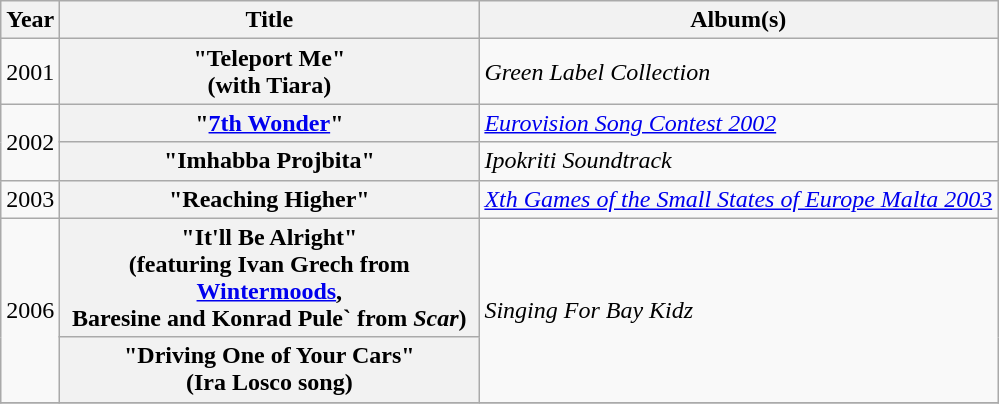<table class="wikitable plainrowheaders">
<tr>
<th scope="col" style="width:1em;">Year</th>
<th scope="col" style="width:17em;">Title</th>
<th scope="col">Album(s)</th>
</tr>
<tr>
<td>2001</td>
<th scope="row">"Teleport Me"<br><span>(with Tiara)</span></th>
<td><em>Green Label Collection</em></td>
</tr>
<tr>
<td rowspan="2">2002</td>
<th scope="row">"<a href='#'>7th Wonder</a>"</th>
<td><em><a href='#'>Eurovision Song Contest 2002</a></em></td>
</tr>
<tr>
<th scope="row">"Imhabba Projbita"</th>
<td><em>Ipokriti Soundtrack</em></td>
</tr>
<tr>
<td>2003</td>
<th scope="row">"Reaching Higher"</th>
<td><em><a href='#'>Xth Games of the Small States of Europe Malta 2003</a></em></td>
</tr>
<tr>
<td rowspan="2">2006</td>
<th scope="row">"It'll Be Alright"<br><span>(featuring Ivan Grech from <a href='#'>Wintermoods</a>,<br> Baresine and Konrad Pule` from <em>Scar</em>)</span></th>
<td rowspan="2"><em>Singing For Bay Kidz</em></td>
</tr>
<tr>
<th scope="row">"Driving One of Your Cars"<br><span>(Ira Losco song)</span></th>
</tr>
<tr>
</tr>
</table>
